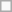<table class="wikitable" style="text-align:center">
<tr>
<td></td>
</tr>
</table>
